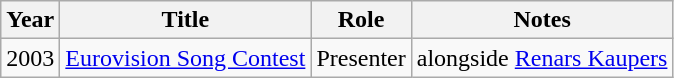<table class="wikitable sortable">
<tr>
<th>Year</th>
<th>Title</th>
<th>Role</th>
<th class="unsortable">Notes</th>
</tr>
<tr>
<td>2003</td>
<td><a href='#'>Eurovision Song Contest</a></td>
<td>Presenter</td>
<td>alongside <a href='#'>Renars Kaupers</a></td>
</tr>
</table>
